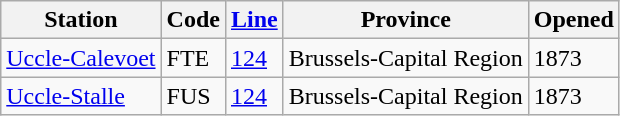<table class="wikitable sortable">
<tr>
<th>Station</th>
<th>Code</th>
<th><a href='#'>Line</a></th>
<th>Province</th>
<th>Opened</th>
</tr>
<tr>
<td><a href='#'>Uccle-Calevoet</a></td>
<td>FTE</td>
<td><a href='#'>124</a></td>
<td>Brussels-Capital Region</td>
<td>1873</td>
</tr>
<tr>
<td><a href='#'>Uccle-Stalle</a></td>
<td>FUS</td>
<td><a href='#'>124</a></td>
<td>Brussels-Capital Region</td>
<td>1873</td>
</tr>
</table>
